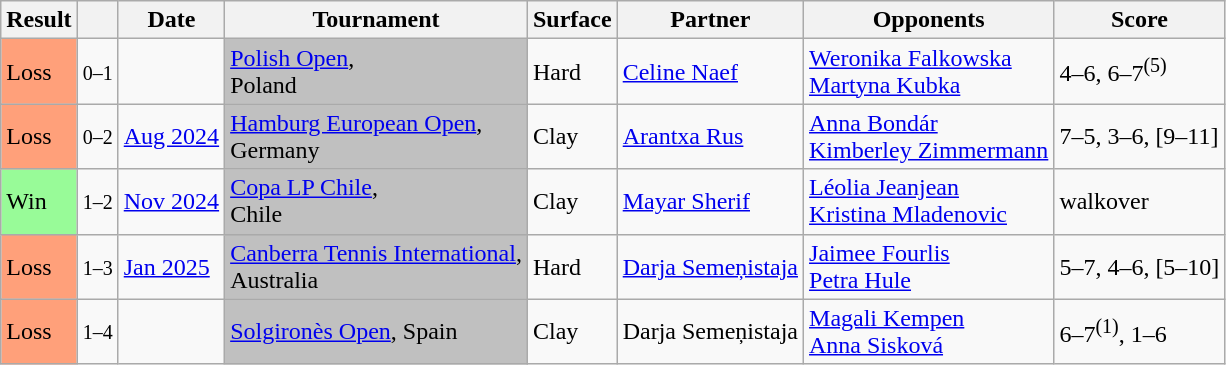<table class="sortable wikitable">
<tr>
<th>Result</th>
<th class="unsortable"></th>
<th>Date</th>
<th>Tournament</th>
<th>Surface</th>
<th>Partner</th>
<th>Opponents</th>
<th class="unsortable">Score</th>
</tr>
<tr>
<td style="background:#ffa07a;">Loss</td>
<td><small>0–1</small></td>
<td><a href='#'></a></td>
<td bgcolor=silver><a href='#'>Polish Open</a>, <br>Poland</td>
<td>Hard</td>
<td> <a href='#'>Celine Naef</a></td>
<td> <a href='#'>Weronika Falkowska</a> <br>  <a href='#'>Martyna Kubka</a></td>
<td>4–6, 6–7<sup>(5)</sup></td>
</tr>
<tr>
<td style="background:#ffa07a;">Loss</td>
<td><small>0–2</small></td>
<td><a href='#'>Aug 2024</a></td>
<td bgcolor=silver><a href='#'>Hamburg European Open</a>, <br>Germany</td>
<td>Clay</td>
<td> <a href='#'>Arantxa Rus</a></td>
<td> <a href='#'>Anna Bondár</a> <br>  <a href='#'>Kimberley Zimmermann</a></td>
<td>7–5, 3–6, [9–11]</td>
</tr>
<tr>
<td style="background:#98FB98;">Win</td>
<td><small>1–2</small></td>
<td><a href='#'>Nov 2024</a></td>
<td bgcolor=silver><a href='#'>Copa LP Chile</a>, <br>Chile</td>
<td>Clay</td>
<td> <a href='#'>Mayar Sherif</a></td>
<td> <a href='#'>Léolia Jeanjean</a> <br>  <a href='#'>Kristina Mladenovic</a></td>
<td>walkover</td>
</tr>
<tr>
<td style="background:#ffa07a;">Loss</td>
<td><small>1–3</small></td>
<td><a href='#'>Jan 2025</a></td>
<td bgcolor=silver><a href='#'>Canberra Tennis International</a>, <br>Australia</td>
<td>Hard</td>
<td> <a href='#'>Darja Semeņistaja</a></td>
<td> <a href='#'>Jaimee Fourlis</a> <br>  <a href='#'>Petra Hule</a></td>
<td>5–7, 4–6, [5–10]</td>
</tr>
<tr>
<td style="background:#ffa07a;">Loss</td>
<td><small>1–4</small></td>
<td><a href='#'></a></td>
<td bgcolor=silver><a href='#'>Solgironès Open</a>, Spain</td>
<td>Clay</td>
<td> Darja Semeņistaja</td>
<td> <a href='#'>Magali Kempen</a> <br>  <a href='#'>Anna Sisková</a></td>
<td>6–7<sup>(1)</sup>, 1–6</td>
</tr>
</table>
